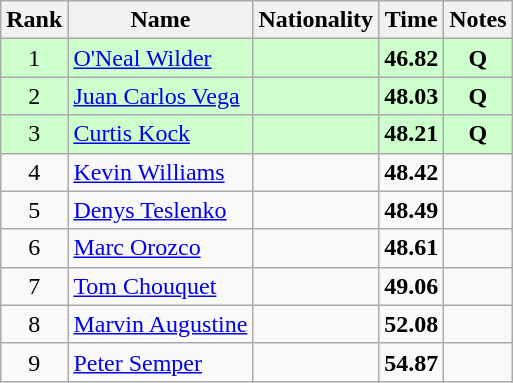<table class="wikitable sortable" style="text-align:center">
<tr>
<th>Rank</th>
<th>Name</th>
<th>Nationality</th>
<th>Time</th>
<th>Notes</th>
</tr>
<tr bgcolor=ccffcc>
<td>1</td>
<td align=left><a href='#'>O'Neal Wilder</a></td>
<td align=left></td>
<td><strong>46.82</strong></td>
<td><strong>Q</strong></td>
</tr>
<tr bgcolor=ccffcc>
<td>2</td>
<td align=left><a href='#'>Juan Carlos Vega</a></td>
<td align=left></td>
<td><strong>48.03</strong></td>
<td><strong>Q</strong></td>
</tr>
<tr bgcolor=ccffcc>
<td>3</td>
<td align=left><a href='#'>Curtis Kock</a></td>
<td align=left></td>
<td><strong>48.21</strong></td>
<td><strong>Q</strong></td>
</tr>
<tr>
<td>4</td>
<td align=left><a href='#'>Kevin Williams</a></td>
<td align=left></td>
<td><strong>48.42</strong></td>
<td></td>
</tr>
<tr>
<td>5</td>
<td align=left><a href='#'>Denys Teslenko</a></td>
<td align=left></td>
<td><strong>48.49</strong></td>
<td></td>
</tr>
<tr>
<td>6</td>
<td align=left><a href='#'>Marc Orozco</a></td>
<td align=left></td>
<td><strong>48.61</strong></td>
<td></td>
</tr>
<tr>
<td>7</td>
<td align=left><a href='#'>Tom Chouquet</a></td>
<td align=left></td>
<td><strong>49.06</strong></td>
<td></td>
</tr>
<tr>
<td>8</td>
<td align=left><a href='#'>Marvin Augustine</a></td>
<td align=left></td>
<td><strong>52.08</strong></td>
<td></td>
</tr>
<tr>
<td>9</td>
<td align=left><a href='#'>Peter Semper</a></td>
<td align=left></td>
<td><strong>54.87</strong></td>
<td></td>
</tr>
</table>
